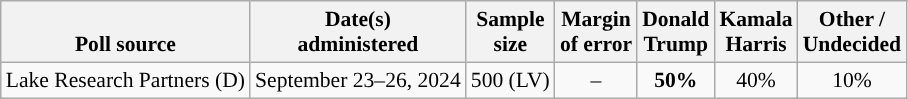<table class="wikitable sortable mw-datatable" style="font-size:90%;text-align:center;line-height:17px">
<tr valign=bottom>
<th>Poll source</th>
<th>Date(s)<br>administered</th>
<th>Sample<br>size</th>
<th>Margin<br>of error</th>
<th class="unsortable">Donald <br>Trump<br></th>
<th class="unsortable">Kamala<br>Harris<br></th>
<th class="unsortable">Other /<br>Undecided</th>
</tr>
<tr>
<td style="text-align:left;">Lake Research Partners (D)</td>
<td data-sort-value="2024-09-26">September 23–26, 2024</td>
<td>500 (LV)</td>
<td>–</td>
<td style="background-color:"><strong>50%</strong></td>
<td>40%</td>
<td>10%</td>
</tr>
</table>
